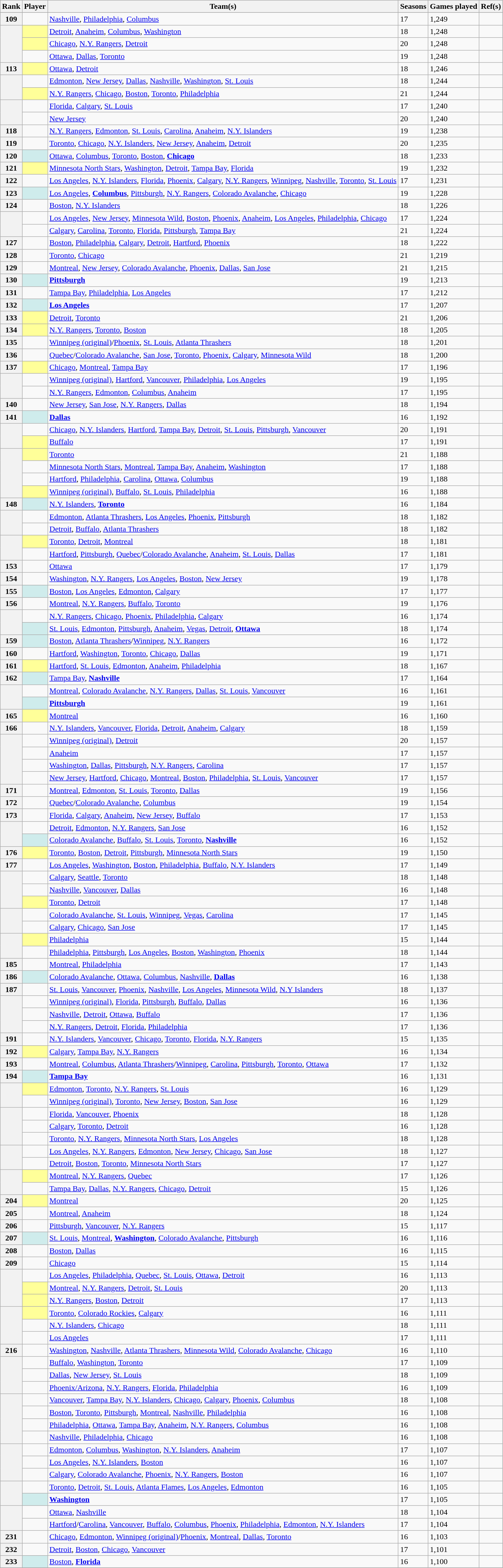<table class="wikitable sortable plainrowheaders">
<tr>
<th scope="col">Rank</th>
<th scope="col">Player</th>
<th scope="col" class="unsortable">Team(s)</th>
<th scope="col">Seasons</th>
<th scope="col">Games played</th>
<th scope="col">Ref(s)</th>
</tr>
<tr>
</tr>
<tr>
<th scope="row">109</th>
<td></td>
<td><a href='#'>Nashville</a>, <a href='#'>Philadelphia</a>, <a href='#'>Columbus</a></td>
<td>17</td>
<td>1,249</td>
<td></td>
</tr>
<tr>
<th scope="row" rowspan=3></th>
<td style="background:#FFFF99"></td>
<td><a href='#'>Detroit</a>, <a href='#'>Anaheim</a>, <a href='#'>Columbus</a>, <a href='#'>Washington</a></td>
<td>18</td>
<td>1,248</td>
<td></td>
</tr>
<tr>
<td style="background:#FFFF99"></td>
<td><a href='#'>Chicago</a>, <a href='#'>N.Y. Rangers</a>, <a href='#'>Detroit</a></td>
<td>20</td>
<td>1,248</td>
<td></td>
</tr>
<tr>
<td></td>
<td><a href='#'>Ottawa</a>, <a href='#'>Dallas</a>, <a href='#'>Toronto</a></td>
<td>19</td>
<td>1,248</td>
<td></td>
</tr>
<tr>
<th scope="row">113</th>
<td style="background:#FFFF99"></td>
<td><a href='#'>Ottawa</a>, <a href='#'>Detroit</a></td>
<td>18</td>
<td>1,246</td>
<td></td>
</tr>
<tr>
<th scope="row" rowspan=2></th>
<td></td>
<td><a href='#'>Edmonton</a>, <a href='#'>New Jersey</a>, <a href='#'>Dallas</a>, <a href='#'>Nashville</a>, <a href='#'>Washington</a>, <a href='#'>St. Louis</a></td>
<td>18</td>
<td>1,244</td>
<td></td>
</tr>
<tr>
<td style="background:#FFFF99"></td>
<td><a href='#'>N.Y. Rangers</a>, <a href='#'>Chicago</a>, <a href='#'>Boston</a>, <a href='#'>Toronto</a>, <a href='#'>Philadelphia</a></td>
<td>21</td>
<td>1,244</td>
<td></td>
</tr>
<tr>
<th scope="row" rowspan=2></th>
<td></td>
<td><a href='#'>Florida</a>, <a href='#'>Calgary</a>, <a href='#'>St. Louis</a></td>
<td>17</td>
<td>1,240</td>
<td></td>
</tr>
<tr>
<td></td>
<td><a href='#'>New Jersey</a></td>
<td>20</td>
<td>1,240</td>
<td></td>
</tr>
<tr>
<th scope="row">118</th>
<td></td>
<td><a href='#'>N.Y. Rangers</a>, <a href='#'>Edmonton</a>, <a href='#'>St. Louis</a>, <a href='#'>Carolina</a>, <a href='#'>Anaheim</a>, <a href='#'>N.Y. Islanders</a></td>
<td>19</td>
<td>1,238</td>
<td></td>
</tr>
<tr>
<th scope="row">119</th>
<td></td>
<td><a href='#'>Toronto</a>, <a href='#'>Chicago</a>, <a href='#'>N.Y. Islanders</a>, <a href='#'>New Jersey</a>, <a href='#'>Anaheim</a>, <a href='#'>Detroit</a></td>
<td>20</td>
<td>1,235</td>
<td></td>
</tr>
<tr>
<th scope="row">120</th>
<td style="background:#CFECEC"></td>
<td><a href='#'>Ottawa</a>, <a href='#'>Columbus</a>, <a href='#'>Toronto</a>, <a href='#'>Boston</a>, <strong><a href='#'>Chicago</a></strong></td>
<td>18</td>
<td>1,233</td>
<td></td>
</tr>
<tr>
<th scope="row">121</th>
<td style="background:#FFFF99"></td>
<td><a href='#'>Minnesota North Stars</a>, <a href='#'>Washington</a>, <a href='#'>Detroit</a>, <a href='#'>Tampa Bay</a>, <a href='#'>Florida</a></td>
<td>19</td>
<td>1,232</td>
<td></td>
</tr>
<tr>
<th scope="row">122</th>
<td></td>
<td><a href='#'>Los Angeles</a>, <a href='#'>N.Y. Islanders</a>, <a href='#'>Florida</a>, <a href='#'>Phoenix</a>, <a href='#'>Calgary</a>, <a href='#'>N.Y. Rangers</a>, <a href='#'>Winnipeg</a>, <a href='#'>Nashville</a>, <a href='#'>Toronto</a>, <a href='#'>St. Louis</a></td>
<td>17</td>
<td>1,231</td>
<td></td>
</tr>
<tr>
<th scope="row">123</th>
<td style="background:#CFECEC"></td>
<td><a href='#'>Los Angeles</a>, <strong><a href='#'>Columbus</a></strong>, <a href='#'>Pittsburgh</a>, <a href='#'>N.Y. Rangers</a>, <a href='#'>Colorado Avalanche</a>, <a href='#'>Chicago</a></td>
<td>19</td>
<td>1,228</td>
<td></td>
</tr>
<tr>
<th scope="row">124</th>
<td></td>
<td><a href='#'>Boston</a>, <a href='#'>N.Y. Islanders</a></td>
<td>18</td>
<td>1,226</td>
<td></td>
</tr>
<tr>
<th scope="row" rowspan=2></th>
<td></td>
<td><a href='#'>Los Angeles</a>, <a href='#'>New Jersey</a>, <a href='#'>Minnesota Wild</a>, <a href='#'>Boston</a>, <a href='#'>Phoenix</a>, <a href='#'>Anaheim</a>, <a href='#'>Los Angeles</a>, <a href='#'>Philadelphia</a>, <a href='#'>Chicago</a></td>
<td>17</td>
<td>1,224</td>
<td></td>
</tr>
<tr>
<td></td>
<td><a href='#'>Calgary</a>, <a href='#'>Carolina</a>, <a href='#'>Toronto</a>, <a href='#'>Florida</a>, <a href='#'>Pittsburgh</a>, <a href='#'>Tampa Bay</a></td>
<td>21</td>
<td>1,224</td>
<td></td>
</tr>
<tr>
<th scope="row">127</th>
<td></td>
<td><a href='#'>Boston</a>, <a href='#'>Philadelphia</a>, <a href='#'>Calgary</a>, <a href='#'>Detroit</a>, <a href='#'>Hartford</a>, <a href='#'>Phoenix</a></td>
<td>18</td>
<td>1,222</td>
<td></td>
</tr>
<tr>
<th scope="row">128</th>
<td></td>
<td><a href='#'>Toronto</a>, <a href='#'>Chicago</a></td>
<td>21</td>
<td>1,219</td>
<td></td>
</tr>
<tr>
<th scope="row">129</th>
<td></td>
<td><a href='#'>Montreal</a>, <a href='#'>New Jersey</a>, <a href='#'>Colorado Avalanche</a>, <a href='#'>Phoenix</a>, <a href='#'>Dallas</a>, <a href='#'>San Jose</a></td>
<td>21</td>
<td>1,215</td>
<td></td>
</tr>
<tr>
<th scope="row">130</th>
<td style="background:#CFECEC"></td>
<td><strong><a href='#'>Pittsburgh</a></strong></td>
<td>19</td>
<td>1,213</td>
<td></td>
</tr>
<tr>
<th scope="row">131</th>
<td></td>
<td><a href='#'>Tampa Bay</a>, <a href='#'>Philadelphia</a>, <a href='#'>Los Angeles</a></td>
<td>17</td>
<td>1,212</td>
<td></td>
</tr>
<tr>
<th scope="row">132</th>
<td style="background:#CFECEC"></td>
<td><strong><a href='#'>Los Angeles</a></strong></td>
<td>17</td>
<td>1,207</td>
<td></td>
</tr>
<tr>
<th scope="row">133</th>
<td style="background:#FFFF99"></td>
<td><a href='#'>Detroit</a>, <a href='#'>Toronto</a></td>
<td>21</td>
<td>1,206</td>
<td></td>
</tr>
<tr>
<th scope="row">134</th>
<td style="background:#FFFF99"></td>
<td><a href='#'>N.Y. Rangers</a>, <a href='#'>Toronto</a>, <a href='#'>Boston</a></td>
<td>18</td>
<td>1,205</td>
<td></td>
</tr>
<tr>
<th scope="row">135</th>
<td></td>
<td><a href='#'>Winnipeg (original)</a>/<a href='#'>Phoenix</a>, <a href='#'>St. Louis</a>, <a href='#'>Atlanta Thrashers</a></td>
<td>18</td>
<td>1,201</td>
<td></td>
</tr>
<tr>
<th scope="row">136</th>
<td></td>
<td><a href='#'>Quebec</a>/<a href='#'>Colorado Avalanche</a>, <a href='#'>San Jose</a>, <a href='#'>Toronto</a>, <a href='#'>Phoenix</a>, <a href='#'>Calgary</a>, <a href='#'>Minnesota Wild</a></td>
<td>18</td>
<td>1,200</td>
<td></td>
</tr>
<tr>
<th scope="row">137</th>
<td style="background:#FFFF99"></td>
<td><a href='#'>Chicago</a>, <a href='#'>Montreal</a>, <a href='#'>Tampa Bay</a></td>
<td>17</td>
<td>1,196</td>
<td></td>
</tr>
<tr>
<th scope="row" rowspan=2></th>
<td></td>
<td><a href='#'>Winnipeg (original)</a>, <a href='#'>Hartford</a>, <a href='#'>Vancouver</a>, <a href='#'>Philadelphia</a>, <a href='#'>Los Angeles</a></td>
<td>19</td>
<td>1,195</td>
<td></td>
</tr>
<tr>
<td></td>
<td><a href='#'>N.Y. Rangers</a>, <a href='#'>Edmonton</a>, <a href='#'>Columbus</a>, <a href='#'>Anaheim</a></td>
<td>17</td>
<td>1,195</td>
<td></td>
</tr>
<tr>
<th scope="row">140</th>
<td></td>
<td><a href='#'>New Jersey</a>, <a href='#'>San Jose</a>, <a href='#'>N.Y. Rangers</a>, <a href='#'>Dallas</a></td>
<td>18</td>
<td>1,194</td>
<td></td>
</tr>
<tr>
<th scope="row">141</th>
<td style="background:#CFECEC"></td>
<td><strong><a href='#'>Dallas</a></strong></td>
<td>16</td>
<td>1,192</td>
<td></td>
</tr>
<tr>
<th scope="row" rowspan=2></th>
<td></td>
<td><a href='#'>Chicago</a>, <a href='#'>N.Y. Islanders</a>, <a href='#'>Hartford</a>, <a href='#'>Tampa Bay</a>, <a href='#'>Detroit</a>, <a href='#'>St. Louis</a>, <a href='#'>Pittsburgh</a>, <a href='#'>Vancouver</a></td>
<td>20</td>
<td>1,191</td>
<td></td>
</tr>
<tr>
<td style="background:#FFFF99"></td>
<td><a href='#'>Buffalo</a></td>
<td>17</td>
<td>1,191</td>
<td></td>
</tr>
<tr>
<th scope="row" rowspan=4></th>
<td style="background:#FFFF99"></td>
<td><a href='#'>Toronto</a></td>
<td>21</td>
<td>1,188</td>
<td></td>
</tr>
<tr>
<td></td>
<td><a href='#'>Minnesota North Stars</a>, <a href='#'>Montreal</a>, <a href='#'>Tampa Bay</a>, <a href='#'>Anaheim</a>, <a href='#'>Washington</a></td>
<td>17</td>
<td>1,188</td>
<td></td>
</tr>
<tr>
<td></td>
<td><a href='#'>Hartford</a>, <a href='#'>Philadelphia</a>, <a href='#'>Carolina</a>, <a href='#'>Ottawa</a>, <a href='#'>Columbus</a></td>
<td>19</td>
<td>1,188</td>
<td></td>
</tr>
<tr>
<td style="background:#FFFF99"></td>
<td><a href='#'>Winnipeg (original)</a>, <a href='#'>Buffalo</a>, <a href='#'>St. Louis</a>, <a href='#'>Philadelphia</a></td>
<td>16</td>
<td>1,188</td>
<td></td>
</tr>
<tr>
<th scope="row">148</th>
<td style="background:#CFECEC"></td>
<td><a href='#'>N.Y. Islanders</a>, <strong><a href='#'>Toronto</a></strong></td>
<td>16</td>
<td>1,184</td>
<td></td>
</tr>
<tr>
<th scope="row" rowspan=2></th>
<td></td>
<td><a href='#'>Edmonton</a>, <a href='#'>Atlanta Thrashers</a>, <a href='#'>Los Angeles</a>, <a href='#'>Phoenix</a>, <a href='#'>Pittsburgh</a></td>
<td>18</td>
<td>1,182</td>
<td></td>
</tr>
<tr>
<td></td>
<td><a href='#'>Detroit</a>, <a href='#'>Buffalo</a>, <a href='#'>Atlanta Thrashers</a></td>
<td>18</td>
<td>1,182</td>
<td></td>
</tr>
<tr>
<th scope="row" rowspan=2></th>
<td style="background:#FFFF99"></td>
<td><a href='#'>Toronto</a>, <a href='#'>Detroit</a>, <a href='#'>Montreal</a></td>
<td>18</td>
<td>1,181</td>
<td></td>
</tr>
<tr>
<td></td>
<td><a href='#'>Hartford</a>, <a href='#'>Pittsburgh</a>, <a href='#'>Quebec</a>/<a href='#'>Colorado Avalanche</a>, <a href='#'>Anaheim</a>, <a href='#'>St. Louis</a>, <a href='#'>Dallas</a></td>
<td>17</td>
<td>1,181</td>
<td></td>
</tr>
<tr>
<th scope="row">153</th>
<td></td>
<td><a href='#'>Ottawa</a></td>
<td>17</td>
<td>1,179</td>
<td></td>
</tr>
<tr>
<th scope="row">154</th>
<td></td>
<td><a href='#'>Washington</a>, <a href='#'>N.Y. Rangers</a>, <a href='#'>Los Angeles</a>, <a href='#'>Boston</a>, <a href='#'>New Jersey</a></td>
<td>19</td>
<td>1,178</td>
<td></td>
</tr>
<tr>
<th scope="row">155</th>
<td style="background:#CFECEC"></td>
<td><a href='#'>Boston</a>, <a href='#'>Los Angeles</a>, <a href='#'>Edmonton</a>, <a href='#'>Calgary</a></td>
<td>17</td>
<td>1,177</td>
<td></td>
</tr>
<tr>
<th scope="row">156</th>
<td></td>
<td><a href='#'>Montreal</a>, <a href='#'>N.Y. Rangers</a>, <a href='#'>Buffalo</a>, <a href='#'>Toronto</a></td>
<td>19</td>
<td>1,176</td>
<td></td>
</tr>
<tr>
<th scope="row" rowspan="2"></th>
<td></td>
<td><a href='#'>N.Y. Rangers</a>, <a href='#'>Chicago</a>, <a href='#'>Phoenix</a>, <a href='#'>Philadelphia</a>, <a href='#'>Calgary</a></td>
<td>16</td>
<td>1,174</td>
<td></td>
</tr>
<tr>
<td style="background:#CFECEC"></td>
<td><a href='#'>St. Louis</a>, <a href='#'>Edmonton</a>, <a href='#'>Pittsburgh</a>, <a href='#'>Anaheim</a>, <a href='#'>Vegas</a>, <a href='#'>Detroit</a>, <strong><a href='#'>Ottawa</a></strong></td>
<td>18</td>
<td>1,174</td>
<td></td>
</tr>
<tr>
<th scope="row">159</th>
<td style="background:#CFECEC"></td>
<td><a href='#'>Boston</a>, <a href='#'>Atlanta Thrashers</a>/<a href='#'>Winnipeg</a>, <a href='#'>N.Y. Rangers</a></td>
<td>16</td>
<td>1,172</td>
<td></td>
</tr>
<tr>
<th scope="row">160</th>
<td></td>
<td><a href='#'>Hartford</a>, <a href='#'>Washington</a>, <a href='#'>Toronto</a>, <a href='#'>Chicago</a>, <a href='#'>Dallas</a></td>
<td>19</td>
<td>1,171</td>
<td></td>
</tr>
<tr>
<th scope="row">161</th>
<td style="background:#FFFF99"></td>
<td><a href='#'>Hartford</a>, <a href='#'>St. Louis</a>, <a href='#'>Edmonton</a>, <a href='#'>Anaheim</a>, <a href='#'>Philadelphia</a></td>
<td>18</td>
<td>1,167</td>
<td></td>
</tr>
<tr>
<th scope="row">162</th>
<td style="background:#CFECEC"></td>
<td><a href='#'>Tampa Bay</a>, <strong><a href='#'>Nashville</a></strong></td>
<td>17</td>
<td>1,164</td>
<td></td>
</tr>
<tr>
<th scope="row" rowspan="2"></th>
<td></td>
<td><a href='#'>Montreal</a>, <a href='#'>Colorado Avalanche</a>, <a href='#'>N.Y. Rangers</a>, <a href='#'>Dallas</a>, <a href='#'>St. Louis</a>, <a href='#'>Vancouver</a></td>
<td>16</td>
<td>1,161</td>
<td></td>
</tr>
<tr>
<td style="background:#CFECEC"></td>
<td><strong><a href='#'>Pittsburgh</a></strong></td>
<td>19</td>
<td>1,161</td>
<td></td>
</tr>
<tr>
<th scope="row">165</th>
<td style="background:#FFFF99"></td>
<td><a href='#'>Montreal</a></td>
<td>16</td>
<td>1,160</td>
<td></td>
</tr>
<tr>
<th scope="row">166</th>
<td></td>
<td><a href='#'>N.Y. Islanders</a>, <a href='#'>Vancouver</a>, <a href='#'>Florida</a>, <a href='#'>Detroit</a>, <a href='#'>Anaheim</a>, <a href='#'>Calgary</a></td>
<td>18</td>
<td>1,159</td>
<td></td>
</tr>
<tr>
<th scope="row" rowspan=4></th>
<td></td>
<td><a href='#'>Winnipeg (original)</a>, <a href='#'>Detroit</a></td>
<td>20</td>
<td>1,157</td>
<td></td>
</tr>
<tr>
<td></td>
<td><a href='#'>Anaheim</a></td>
<td>17</td>
<td>1,157</td>
<td></td>
</tr>
<tr>
<td></td>
<td><a href='#'>Washington</a>, <a href='#'>Dallas</a>, <a href='#'>Pittsburgh</a>, <a href='#'>N.Y. Rangers</a>, <a href='#'>Carolina</a></td>
<td>17</td>
<td>1,157</td>
<td></td>
</tr>
<tr>
<td></td>
<td><a href='#'>New Jersey</a>, <a href='#'>Hartford</a>, <a href='#'>Chicago</a>, <a href='#'>Montreal</a>, <a href='#'>Boston</a>, <a href='#'>Philadelphia</a>, <a href='#'>St. Louis</a>, <a href='#'>Vancouver</a></td>
<td>17</td>
<td>1,157</td>
<td></td>
</tr>
<tr>
<th scope="row">171</th>
<td></td>
<td><a href='#'>Montreal</a>, <a href='#'>Edmonton</a>, <a href='#'>St. Louis</a>, <a href='#'>Toronto</a>, <a href='#'>Dallas</a></td>
<td>19</td>
<td>1,156</td>
<td></td>
</tr>
<tr>
<th scope="row">172</th>
<td></td>
<td><a href='#'>Quebec</a>/<a href='#'>Colorado Avalanche</a>, <a href='#'>Columbus</a></td>
<td>19</td>
<td>1,154</td>
<td></td>
</tr>
<tr>
<th scope="row">173</th>
<td></td>
<td><a href='#'>Florida</a>, <a href='#'>Calgary</a>, <a href='#'>Anaheim</a>, <a href='#'>New Jersey</a>, <a href='#'>Buffalo</a></td>
<td>17</td>
<td>1,153</td>
<td></td>
</tr>
<tr>
<th scope="row" rowspan="2"></th>
<td></td>
<td><a href='#'>Detroit</a>, <a href='#'>Edmonton</a>, <a href='#'>N.Y. Rangers</a>, <a href='#'>San Jose</a></td>
<td>16</td>
<td>1,152</td>
<td></td>
</tr>
<tr>
<td style="background:#CFECEC"></td>
<td><a href='#'>Colorado Avalanche</a>, <a href='#'>Buffalo</a>, <a href='#'>St. Louis</a>, <a href='#'>Toronto</a>, <strong><a href='#'>Nashville</a></strong></td>
<td>16</td>
<td>1,152</td>
<td></td>
</tr>
<tr>
<th scope="row">176</th>
<td style="background:#FFFF99"></td>
<td><a href='#'>Toronto</a>, <a href='#'>Boston</a>, <a href='#'>Detroit</a>, <a href='#'>Pittsburgh</a>, <a href='#'>Minnesota North Stars</a></td>
<td>19</td>
<td>1,150</td>
<td></td>
</tr>
<tr>
<th scope="row">177</th>
<td></td>
<td><a href='#'>Los Angeles</a>, <a href='#'>Washington</a>, <a href='#'>Boston</a>, <a href='#'>Philadelphia</a>, <a href='#'>Buffalo</a>, <a href='#'>N.Y. Islanders</a></td>
<td>17</td>
<td>1,149</td>
<td></td>
</tr>
<tr>
<th scope="row" rowspan=3></th>
<td></td>
<td><a href='#'>Calgary</a>, <a href='#'>Seattle</a>, <a href='#'>Toronto</a></td>
<td>18</td>
<td>1,148</td>
<td></td>
</tr>
<tr>
<td></td>
<td><a href='#'>Nashville</a>, <a href='#'>Vancouver</a>, <a href='#'>Dallas</a></td>
<td>16</td>
<td>1,148</td>
<td></td>
</tr>
<tr>
<td style="background:#FFFF99"></td>
<td><a href='#'>Toronto</a>, <a href='#'>Detroit</a></td>
<td>17</td>
<td>1,148</td>
<td></td>
</tr>
<tr>
<th scope="row" rowspan=2></th>
<td></td>
<td><a href='#'>Colorado Avalanche</a>, <a href='#'>St. Louis</a>, <a href='#'>Winnipeg</a>, <a href='#'>Vegas</a>, <a href='#'>Carolina</a></td>
<td>17</td>
<td>1,145</td>
<td></td>
</tr>
<tr>
<td></td>
<td><a href='#'>Calgary</a>, <a href='#'>Chicago</a>, <a href='#'>San Jose</a></td>
<td>17</td>
<td>1,145</td>
<td></td>
</tr>
<tr>
<th scope="row" rowspan=2></th>
<td style="background:#FFFF99"></td>
<td><a href='#'>Philadelphia</a></td>
<td>15</td>
<td>1,144</td>
<td></td>
</tr>
<tr>
<td></td>
<td><a href='#'>Philadelphia</a>, <a href='#'>Pittsburgh</a>, <a href='#'>Los Angeles</a>, <a href='#'>Boston</a>, <a href='#'>Washington</a>, <a href='#'>Phoenix</a></td>
<td>18</td>
<td>1,144</td>
<td></td>
</tr>
<tr>
<th scope="row">185</th>
<td></td>
<td><a href='#'>Montreal</a>, <a href='#'>Philadelphia</a></td>
<td>17</td>
<td>1,143</td>
<td></td>
</tr>
<tr>
<th scope="row">186</th>
<td style="background:#CFECEC"></td>
<td><a href='#'>Colorado Avalanche</a>, <a href='#'>Ottawa</a>, <a href='#'>Columbus</a>, <a href='#'>Nashville</a>, <strong><a href='#'>Dallas</a></strong></td>
<td>16</td>
<td>1,138</td>
<td></td>
</tr>
<tr>
<th scope="row">187</th>
<td></td>
<td><a href='#'>St. Louis</a>, <a href='#'>Vancouver</a>, <a href='#'>Phoenix</a>, <a href='#'>Nashville</a>, <a href='#'>Los Angeles</a>, <a href='#'>Minnesota Wild</a>, <a href='#'>N.Y Islanders</a></td>
<td>18</td>
<td>1,137</td>
<td></td>
</tr>
<tr>
<th scope="row" rowspan=3></th>
<td></td>
<td><a href='#'>Winnipeg (original)</a>, <a href='#'>Florida</a>, <a href='#'>Pittsburgh</a>, <a href='#'>Buffalo</a>, <a href='#'>Dallas</a></td>
<td>16</td>
<td>1,136</td>
<td></td>
</tr>
<tr>
<td></td>
<td><a href='#'>Nashville</a>, <a href='#'>Detroit</a>, <a href='#'>Ottawa</a>, <a href='#'>Buffalo</a></td>
<td>17</td>
<td>1,136</td>
<td></td>
</tr>
<tr>
<td></td>
<td><a href='#'>N.Y. Rangers</a>, <a href='#'>Detroit</a>, <a href='#'>Florida</a>, <a href='#'>Philadelphia</a></td>
<td>17</td>
<td>1,136</td>
<td></td>
</tr>
<tr>
<th scope="row">191</th>
<td></td>
<td><a href='#'>N.Y. Islanders</a>, <a href='#'>Vancouver</a>, <a href='#'>Chicago</a>, <a href='#'>Toronto</a>, <a href='#'>Florida</a>, <a href='#'>N.Y. Rangers</a></td>
<td>15</td>
<td>1,135</td>
<td></td>
</tr>
<tr>
<th scope="row">192</th>
<td style="background:#FFFF99"></td>
<td><a href='#'>Calgary</a>, <a href='#'>Tampa Bay</a>, <a href='#'>N.Y. Rangers</a></td>
<td>16</td>
<td>1,134</td>
<td></td>
</tr>
<tr>
<th scope="row">193</th>
<td></td>
<td><a href='#'>Montreal</a>, <a href='#'>Columbus</a>, <a href='#'>Atlanta Thrashers</a>/<a href='#'>Winnipeg</a>, <a href='#'>Carolina</a>, <a href='#'>Pittsburgh</a>, <a href='#'>Toronto</a>, <a href='#'>Ottawa</a></td>
<td>17</td>
<td>1,132</td>
<td></td>
</tr>
<tr>
<th scope="row">194</th>
<td style="background:#CFECEC"></td>
<td><strong><a href='#'>Tampa Bay</a></strong></td>
<td>16</td>
<td>1,131</td>
<td></td>
</tr>
<tr>
<th scope="row" rowspan=2></th>
<td style="background:#FFFF99"></td>
<td><a href='#'>Edmonton</a>, <a href='#'>Toronto</a>, <a href='#'>N.Y. Rangers</a>, <a href='#'>St. Louis</a></td>
<td>16</td>
<td>1,129</td>
<td></td>
</tr>
<tr>
<td></td>
<td><a href='#'>Winnipeg (original)</a>, <a href='#'>Toronto</a>, <a href='#'>New Jersey</a>, <a href='#'>Boston</a>, <a href='#'>San Jose</a></td>
<td>16</td>
<td>1,129</td>
<td></td>
</tr>
<tr>
<th scope="row" rowspan=3></th>
<td></td>
<td><a href='#'>Florida</a>, <a href='#'>Vancouver</a>, <a href='#'>Phoenix</a></td>
<td>18</td>
<td>1,128</td>
<td></td>
</tr>
<tr>
<td></td>
<td><a href='#'>Calgary</a>, <a href='#'>Toronto</a>, <a href='#'>Detroit</a></td>
<td>16</td>
<td>1,128</td>
<td></td>
</tr>
<tr>
<td></td>
<td><a href='#'>Toronto</a>, <a href='#'>N.Y. Rangers</a>, <a href='#'>Minnesota North Stars</a>, <a href='#'>Los Angeles</a></td>
<td>18</td>
<td>1,128</td>
<td></td>
</tr>
<tr>
<th scope="row" rowspan=2></th>
<td></td>
<td><a href='#'>Los Angeles</a>, <a href='#'>N.Y. Rangers</a>, <a href='#'>Edmonton</a>, <a href='#'>New Jersey</a>, <a href='#'>Chicago</a>, <a href='#'>San Jose</a></td>
<td>18</td>
<td>1,127</td>
<td></td>
</tr>
<tr>
<td></td>
<td><a href='#'>Detroit</a>, <a href='#'>Boston</a>, <a href='#'>Toronto</a>, <a href='#'>Minnesota North Stars</a></td>
<td>17</td>
<td>1,127</td>
<td></td>
</tr>
<tr>
<th scope="row" rowspan=2></th>
<td style="background:#FFFF99"></td>
<td><a href='#'>Montreal</a>, <a href='#'>N.Y. Rangers</a>, <a href='#'>Quebec</a></td>
<td>17</td>
<td>1,126</td>
<td></td>
</tr>
<tr>
<td></td>
<td><a href='#'>Tampa Bay</a>, <a href='#'>Dallas</a>, <a href='#'>N.Y. Rangers</a>, <a href='#'>Chicago</a>, <a href='#'>Detroit</a></td>
<td>15</td>
<td>1,126</td>
<td></td>
</tr>
<tr>
<th scope="row">204</th>
<td style="background:#FFFF99"></td>
<td><a href='#'>Montreal</a></td>
<td>20</td>
<td>1,125</td>
<td></td>
</tr>
<tr>
<th scope="row">205</th>
<td></td>
<td><a href='#'>Montreal</a>, <a href='#'>Anaheim</a></td>
<td>18</td>
<td>1,124</td>
<td></td>
</tr>
<tr>
<th scope="row">206</th>
<td></td>
<td><a href='#'>Pittsburgh</a>, <a href='#'>Vancouver</a>, <a href='#'>N.Y. Rangers</a></td>
<td>15</td>
<td>1,117</td>
<td></td>
</tr>
<tr>
<th scope="row">207</th>
<td style="background:#CFECEC"></td>
<td><a href='#'>St. Louis</a>, <a href='#'>Montreal</a>, <strong><a href='#'>Washington</a></strong>, <a href='#'>Colorado Avalanche</a>, <a href='#'>Pittsburgh</a></td>
<td>16</td>
<td>1,116</td>
<td></td>
</tr>
<tr>
<th scope="row">208</th>
<td></td>
<td><a href='#'>Boston</a>, <a href='#'>Dallas</a></td>
<td>16</td>
<td>1,115</td>
<td></td>
</tr>
<tr>
<th scope="row">209</th>
<td></td>
<td><a href='#'>Chicago</a></td>
<td>15</td>
<td>1,114</td>
<td></td>
</tr>
<tr>
<th scope="row" rowspan=3></th>
<td></td>
<td><a href='#'>Los Angeles</a>, <a href='#'>Philadelphia</a>, <a href='#'>Quebec</a>, <a href='#'>St. Louis</a>, <a href='#'>Ottawa</a>, <a href='#'>Detroit</a></td>
<td>16</td>
<td>1,113</td>
<td></td>
</tr>
<tr>
<td style="background:#FFFF99"></td>
<td><a href='#'>Montreal</a>, <a href='#'>N.Y. Rangers</a>, <a href='#'>Detroit</a>, <a href='#'>St. Louis</a></td>
<td>20</td>
<td>1,113</td>
<td></td>
</tr>
<tr>
<td style="background:#FFFF99"></td>
<td><a href='#'>N.Y. Rangers</a>, <a href='#'>Boston</a>, <a href='#'>Detroit</a></td>
<td>17</td>
<td>1,113</td>
<td></td>
</tr>
<tr>
<th scope="row" rowspan=3></th>
<td style="background:#FFFF99"></td>
<td><a href='#'>Toronto</a>, <a href='#'>Colorado Rockies</a>, <a href='#'>Calgary</a></td>
<td>16</td>
<td>1,111</td>
<td></td>
</tr>
<tr>
<td></td>
<td><a href='#'>N.Y. Islanders</a>, <a href='#'>Chicago</a></td>
<td>18</td>
<td>1,111</td>
<td></td>
</tr>
<tr>
<td></td>
<td><a href='#'>Los Angeles</a></td>
<td>17</td>
<td>1,111</td>
<td></td>
</tr>
<tr>
<th scope="row">216</th>
<td></td>
<td><a href='#'>Washington</a>, <a href='#'>Nashville</a>, <a href='#'>Atlanta Thrashers</a>, <a href='#'>Minnesota Wild</a>, <a href='#'>Colorado Avalanche</a>, <a href='#'>Chicago</a></td>
<td>16</td>
<td>1,110</td>
<td></td>
</tr>
<tr>
<th scope="row" rowspan=3></th>
<td></td>
<td><a href='#'>Buffalo</a>, <a href='#'>Washington</a>, <a href='#'>Toronto</a></td>
<td>17</td>
<td>1,109</td>
<td></td>
</tr>
<tr>
<td></td>
<td><a href='#'>Dallas</a>, <a href='#'>New Jersey</a>, <a href='#'>St. Louis</a></td>
<td>18</td>
<td>1,109</td>
<td></td>
</tr>
<tr>
<td></td>
<td><a href='#'>Phoenix/Arizona</a>, <a href='#'>N.Y. Rangers</a>, <a href='#'>Florida</a>, <a href='#'>Philadelphia</a></td>
<td>16</td>
<td>1,109</td>
<td></td>
</tr>
<tr>
<th scope="row" rowspan=4></th>
<td></td>
<td><a href='#'>Vancouver</a>, <a href='#'>Tampa Bay</a>, <a href='#'>N.Y. Islanders</a>, <a href='#'>Chicago</a>, <a href='#'>Calgary</a>, <a href='#'>Phoenix</a>, <a href='#'>Columbus</a></td>
<td>18</td>
<td>1,108</td>
<td></td>
</tr>
<tr>
<td></td>
<td><a href='#'>Boston</a>, <a href='#'>Toronto</a>, <a href='#'>Pittsburgh</a>, <a href='#'>Montreal</a>, <a href='#'>Nashville</a>, <a href='#'>Philadelphia</a></td>
<td>16</td>
<td>1,108</td>
<td></td>
</tr>
<tr>
<td></td>
<td><a href='#'>Philadelphia</a>, <a href='#'>Ottawa</a>, <a href='#'>Tampa Bay</a>, <a href='#'>Anaheim</a>, <a href='#'>N.Y. Rangers</a>, <a href='#'>Columbus</a></td>
<td>16</td>
<td>1,108</td>
<td></td>
</tr>
<tr>
<td></td>
<td><a href='#'>Nashville</a>, <a href='#'>Philadelphia</a>, <a href='#'>Chicago</a></td>
<td>16</td>
<td>1,108</td>
<td></td>
</tr>
<tr>
<th scope="row" rowspan=3></th>
<td></td>
<td><a href='#'>Edmonton</a>, <a href='#'>Columbus</a>, <a href='#'>Washington</a>, <a href='#'>N.Y. Islanders</a>, <a href='#'>Anaheim</a></td>
<td>17</td>
<td>1,107</td>
<td></td>
</tr>
<tr>
<td></td>
<td><a href='#'>Los Angeles</a>, <a href='#'>N.Y. Islanders</a>, <a href='#'>Boston</a></td>
<td>16</td>
<td>1,107</td>
<td></td>
</tr>
<tr>
<td></td>
<td><a href='#'>Calgary</a>, <a href='#'>Colorado Avalanche</a>, <a href='#'>Phoenix</a>, <a href='#'>N.Y. Rangers</a>, <a href='#'>Boston</a></td>
<td>16</td>
<td>1,107</td>
<td></td>
</tr>
<tr>
<th scope="row" rowspan=2></th>
<td></td>
<td><a href='#'>Toronto</a>, <a href='#'>Detroit</a>, <a href='#'>St. Louis</a>, <a href='#'>Atlanta Flames</a>, <a href='#'>Los Angeles</a>, <a href='#'>Edmonton</a></td>
<td>16</td>
<td>1,105</td>
<td></td>
</tr>
<tr>
<td style="background:#CFECEC"></td>
<td><strong><a href='#'>Washington</a></strong></td>
<td>17</td>
<td>1,105</td>
<td></td>
</tr>
<tr>
<th scope="row" rowspan=2></th>
<td></td>
<td><a href='#'>Ottawa</a>, <a href='#'>Nashville</a></td>
<td>18</td>
<td>1,104</td>
<td></td>
</tr>
<tr>
<td></td>
<td><a href='#'>Hartford</a>/<a href='#'>Carolina</a>, <a href='#'>Vancouver</a>, <a href='#'>Buffalo</a>, <a href='#'>Columbus</a>, <a href='#'>Phoenix</a>, <a href='#'>Philadelphia</a>, <a href='#'>Edmonton</a>, <a href='#'>N.Y. Islanders</a></td>
<td>17</td>
<td>1,104</td>
<td></td>
</tr>
<tr>
<th scope="row">231</th>
<td></td>
<td><a href='#'>Chicago</a>, <a href='#'>Edmonton</a>, <a href='#'>Winnipeg (original)</a>/<a href='#'>Phoenix</a>, <a href='#'>Montreal</a>, <a href='#'>Dallas</a>, <a href='#'>Toronto</a></td>
<td>16</td>
<td>1,103</td>
<td></td>
</tr>
<tr>
<th scope="row">232</th>
<td></td>
<td><a href='#'>Detroit</a>, <a href='#'>Boston</a>, <a href='#'>Chicago</a>, <a href='#'>Vancouver</a></td>
<td>17</td>
<td>1,101</td>
<td></td>
</tr>
<tr>
<th scope="row">233</th>
<td style="background:#CFECEC"></td>
<td><a href='#'>Boston</a>, <strong><a href='#'>Florida</a></strong></td>
<td>16</td>
<td>1,100</td>
<td></td>
</tr>
<tr>
</tr>
</table>
